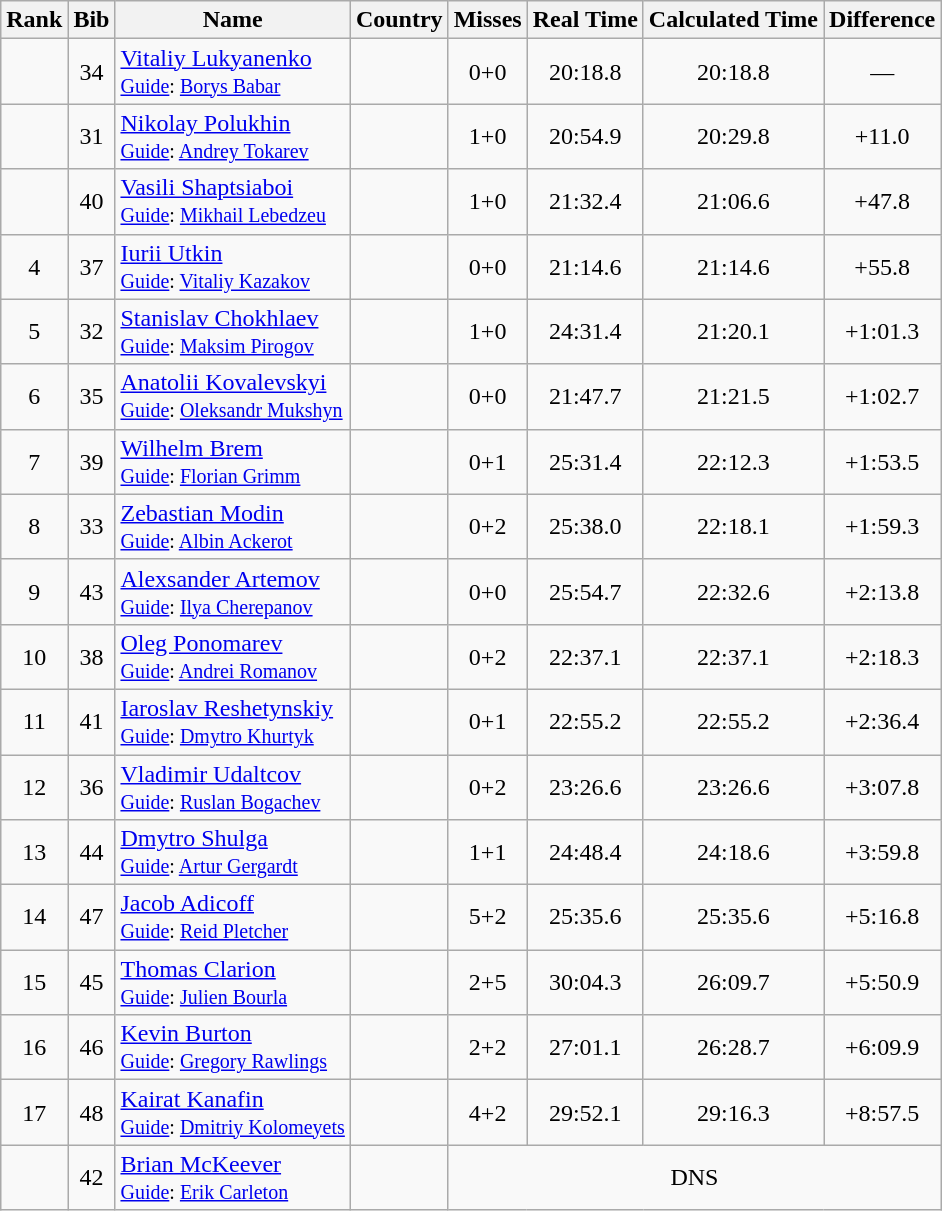<table class="wikitable sortable" style="text-align:center">
<tr>
<th>Rank</th>
<th>Bib</th>
<th>Name</th>
<th>Country</th>
<th>Misses</th>
<th>Real Time</th>
<th>Calculated Time</th>
<th>Difference</th>
</tr>
<tr>
<td></td>
<td>34</td>
<td align=left><a href='#'>Vitaliy Lukyanenko</a><br><small><a href='#'>Guide</a>: <a href='#'>Borys Babar</a></small></td>
<td align=left></td>
<td>0+0</td>
<td>20:18.8</td>
<td>20:18.8</td>
<td>—</td>
</tr>
<tr>
<td></td>
<td>31</td>
<td align=left><a href='#'>Nikolay Polukhin</a><br><small><a href='#'>Guide</a>: <a href='#'>Andrey Tokarev</a></small></td>
<td align=left></td>
<td>1+0</td>
<td>20:54.9</td>
<td>20:29.8</td>
<td>+11.0</td>
</tr>
<tr>
<td></td>
<td>40</td>
<td align=left><a href='#'>Vasili Shaptsiaboi</a><br><small><a href='#'>Guide</a>: <a href='#'>Mikhail Lebedzeu</a></small></td>
<td align=left></td>
<td>1+0</td>
<td>21:32.4</td>
<td>21:06.6</td>
<td>+47.8</td>
</tr>
<tr>
<td>4</td>
<td>37</td>
<td align=left><a href='#'>Iurii Utkin</a><br><small><a href='#'>Guide</a>: <a href='#'>Vitaliy Kazakov</a></small></td>
<td align=left></td>
<td>0+0</td>
<td>21:14.6</td>
<td>21:14.6</td>
<td>+55.8</td>
</tr>
<tr>
<td>5</td>
<td>32</td>
<td align=left><a href='#'>Stanislav Chokhlaev</a><br><small><a href='#'>Guide</a>: <a href='#'>Maksim Pirogov</a></small></td>
<td align=left></td>
<td>1+0</td>
<td>24:31.4</td>
<td>21:20.1</td>
<td>+1:01.3</td>
</tr>
<tr>
<td>6</td>
<td>35</td>
<td align=left><a href='#'>Anatolii Kovalevskyi</a><br><small><a href='#'>Guide</a>: <a href='#'>Oleksandr Mukshyn</a></small></td>
<td align=left></td>
<td>0+0</td>
<td>21:47.7</td>
<td>21:21.5</td>
<td>+1:02.7</td>
</tr>
<tr>
<td>7</td>
<td>39</td>
<td align=left><a href='#'>Wilhelm Brem</a><br><small><a href='#'>Guide</a>: <a href='#'>Florian Grimm</a></small></td>
<td align=left></td>
<td>0+1</td>
<td>25:31.4</td>
<td>22:12.3</td>
<td>+1:53.5</td>
</tr>
<tr>
<td>8</td>
<td>33</td>
<td align=left><a href='#'>Zebastian Modin</a><br><small><a href='#'>Guide</a>: <a href='#'>Albin Ackerot</a></small></td>
<td align=left></td>
<td>0+2</td>
<td>25:38.0</td>
<td>22:18.1</td>
<td>+1:59.3</td>
</tr>
<tr>
<td>9</td>
<td>43</td>
<td align=left><a href='#'>Alexsander Artemov</a><br><small><a href='#'>Guide</a>: <a href='#'>Ilya Cherepanov</a></small></td>
<td align=left></td>
<td>0+0</td>
<td>25:54.7</td>
<td>22:32.6</td>
<td>+2:13.8</td>
</tr>
<tr>
<td>10</td>
<td>38</td>
<td align=left><a href='#'>Oleg Ponomarev</a><br><small><a href='#'>Guide</a>: <a href='#'>Andrei Romanov</a></small></td>
<td align=left></td>
<td>0+2</td>
<td>22:37.1</td>
<td>22:37.1</td>
<td>+2:18.3</td>
</tr>
<tr>
<td>11</td>
<td>41</td>
<td align=left><a href='#'>Iaroslav Reshetynskiy</a><br><small><a href='#'>Guide</a>: <a href='#'>Dmytro Khurtyk</a></small></td>
<td align=left></td>
<td>0+1</td>
<td>22:55.2</td>
<td>22:55.2</td>
<td>+2:36.4</td>
</tr>
<tr>
<td>12</td>
<td>36</td>
<td align=left><a href='#'>Vladimir Udaltcov</a><br><small><a href='#'>Guide</a>: <a href='#'>Ruslan Bogachev</a></small></td>
<td align=left></td>
<td>0+2</td>
<td>23:26.6</td>
<td>23:26.6</td>
<td>+3:07.8</td>
</tr>
<tr>
<td>13</td>
<td>44</td>
<td align=left><a href='#'>Dmytro Shulga</a><br><small><a href='#'>Guide</a>: <a href='#'>Artur Gergardt</a></small></td>
<td align=left></td>
<td>1+1</td>
<td>24:48.4</td>
<td>24:18.6</td>
<td>+3:59.8</td>
</tr>
<tr>
<td>14</td>
<td>47</td>
<td align=left><a href='#'>Jacob Adicoff</a><br><small><a href='#'>Guide</a>: <a href='#'>Reid Pletcher</a></small></td>
<td align=left></td>
<td>5+2</td>
<td>25:35.6</td>
<td>25:35.6</td>
<td>+5:16.8</td>
</tr>
<tr>
<td>15</td>
<td>45</td>
<td align=left><a href='#'>Thomas Clarion</a><br><small><a href='#'>Guide</a>: <a href='#'>Julien Bourla</a></small></td>
<td align=left></td>
<td>2+5</td>
<td>30:04.3</td>
<td>26:09.7</td>
<td>+5:50.9</td>
</tr>
<tr>
<td>16</td>
<td>46</td>
<td align=left><a href='#'>Kevin Burton</a><br><small><a href='#'>Guide</a>: <a href='#'>Gregory Rawlings</a></small></td>
<td align=left></td>
<td>2+2</td>
<td>27:01.1</td>
<td>26:28.7</td>
<td>+6:09.9</td>
</tr>
<tr>
<td>17</td>
<td>48</td>
<td align=left><a href='#'>Kairat Kanafin</a><br><small><a href='#'>Guide</a>: <a href='#'>Dmitriy Kolomeyets</a></small></td>
<td align=left></td>
<td>4+2</td>
<td>29:52.1</td>
<td>29:16.3</td>
<td>+8:57.5</td>
</tr>
<tr>
<td></td>
<td>42</td>
<td align=left><a href='#'>Brian McKeever</a><br><small><a href='#'>Guide</a>: <a href='#'>Erik Carleton</a></small></td>
<td align=left></td>
<td colspan=4>DNS</td>
</tr>
</table>
